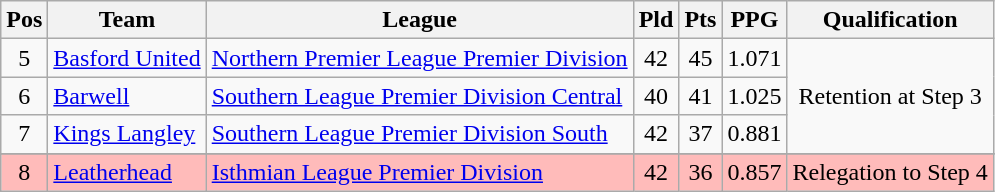<table class="wikitable" style="text-align:center">
<tr>
<th>Pos</th>
<th>Team</th>
<th>League</th>
<th>Pld</th>
<th>Pts</th>
<th>PPG</th>
<th>Qualification</th>
</tr>
<tr>
<td>5</td>
<td align="left"><a href='#'>Basford United</a></td>
<td align="left"><a href='#'>Northern Premier League Premier Division</a></td>
<td>42</td>
<td>45</td>
<td>1.071</td>
<td rowspan="3">Retention at Step 3</td>
</tr>
<tr>
<td>6</td>
<td align="left"><a href='#'>Barwell</a></td>
<td align="left"><a href='#'>Southern League Premier Division Central</a></td>
<td>40</td>
<td>41</td>
<td>1.025</td>
</tr>
<tr>
<td>7</td>
<td align="left"><a href='#'>Kings Langley</a></td>
<td align="left"><a href='#'>Southern League Premier Division South</a></td>
<td>42</td>
<td>37</td>
<td>0.881</td>
</tr>
<tr>
</tr>
<tr style="background:#FFBBBA;">
<td>8</td>
<td align="left"><a href='#'>Leatherhead</a></td>
<td align="left"><a href='#'>Isthmian League Premier Division</a></td>
<td>42</td>
<td>36</td>
<td>0.857</td>
<td>Relegation to Step 4</td>
</tr>
</table>
